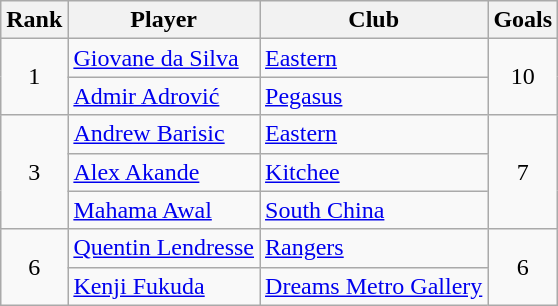<table class="wikitable" style="text-align:center">
<tr>
<th>Rank</th>
<th>Player</th>
<th>Club</th>
<th>Goals</th>
</tr>
<tr>
<td rowspan="2">1</td>
<td align=left> <a href='#'>Giovane da Silva</a></td>
<td align=left><a href='#'>Eastern</a></td>
<td rowspan="2">10</td>
</tr>
<tr>
<td align="left"> <a href='#'>Admir Adrović</a></td>
<td align="left"><a href='#'>Pegasus</a></td>
</tr>
<tr>
<td rowspan="3">3</td>
<td align=left> <a href='#'>Andrew Barisic</a></td>
<td align=left><a href='#'>Eastern</a></td>
<td rowspan="3">7</td>
</tr>
<tr>
<td align=left><a href='#'>Alex Akande</a></td>
<td align=left><a href='#'>Kitchee</a></td>
</tr>
<tr>
<td align=left> <a href='#'>Mahama Awal</a></td>
<td align=left><a href='#'>South China</a></td>
</tr>
<tr>
<td rowspan="2">6</td>
<td align=left> <a href='#'>Quentin Lendresse</a></td>
<td align=left><a href='#'>Rangers</a></td>
<td rowspan="2">6</td>
</tr>
<tr>
<td align=left> <a href='#'>Kenji Fukuda</a></td>
<td align=left><a href='#'>Dreams Metro Gallery</a></td>
</tr>
</table>
